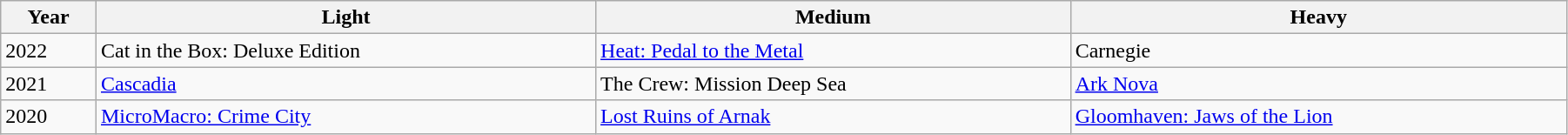<table class="wikitable" style="width:95%">
<tr>
<th>Year</th>
<th>Light</th>
<th>Medium</th>
<th>Heavy</th>
</tr>
<tr>
<td>2022</td>
<td>Cat in the Box: Deluxe Edition</td>
<td><a href='#'>Heat: Pedal to the Metal</a></td>
<td>Carnegie</td>
</tr>
<tr>
<td>2021</td>
<td><a href='#'>Cascadia</a></td>
<td>The Crew: Mission Deep Sea</td>
<td><a href='#'>Ark Nova</a></td>
</tr>
<tr>
<td>2020</td>
<td><a href='#'>MicroMacro: Crime City</a></td>
<td><a href='#'>Lost Ruins of Arnak</a></td>
<td><a href='#'>Gloomhaven: Jaws of the Lion</a></td>
</tr>
</table>
